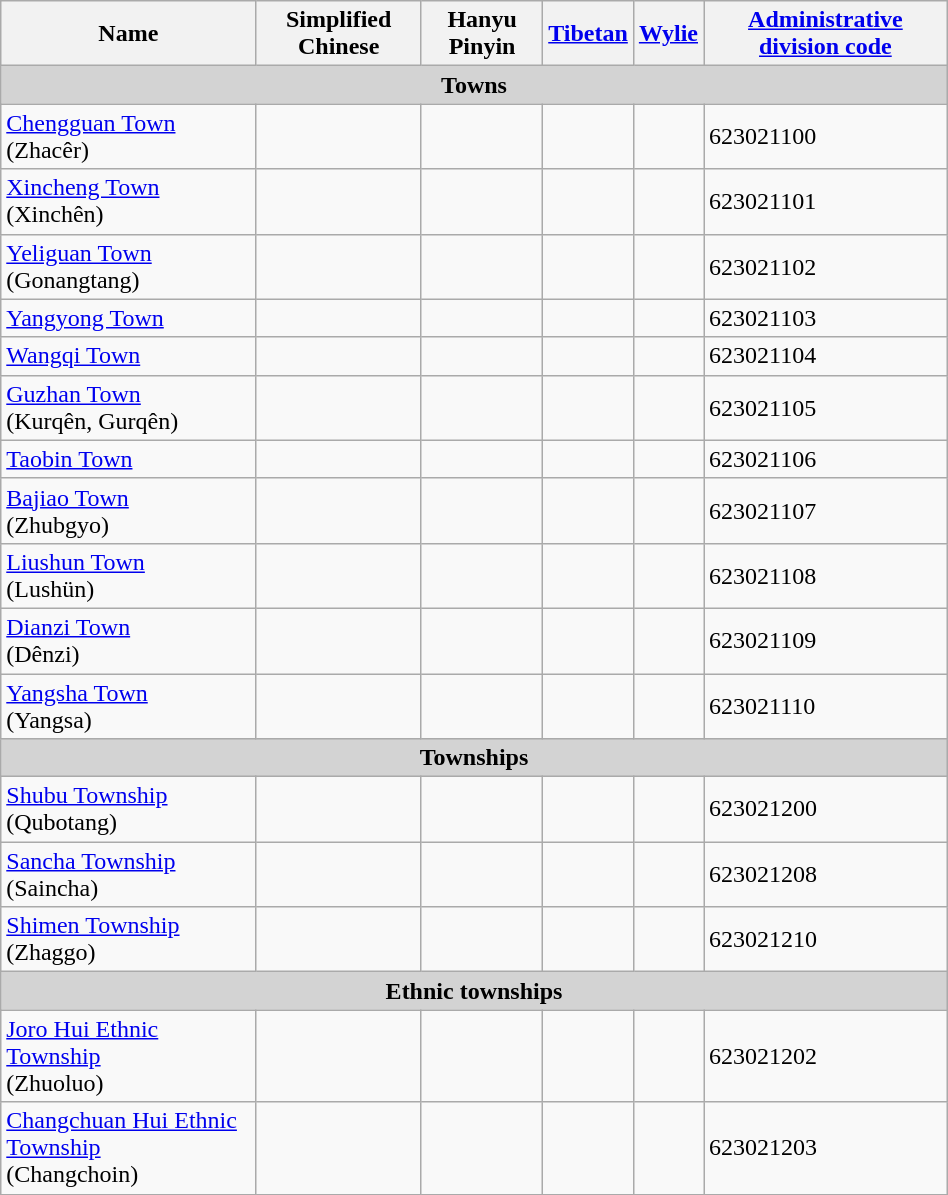<table class="wikitable" align="center" style="width:50%; border="1">
<tr>
<th>Name</th>
<th>Simplified Chinese</th>
<th>Hanyu Pinyin</th>
<th><a href='#'>Tibetan</a></th>
<th><a href='#'>Wylie</a></th>
<th><a href='#'>Administrative division code</a></th>
</tr>
<tr>
<td colspan="7"  style="text-align:center; background:#d3d3d3;"><strong>Towns</strong></td>
</tr>
<tr --------->
<td><a href='#'>Chengguan Town</a><br>(Zhacêr)</td>
<td></td>
<td></td>
<td></td>
<td></td>
<td>623021100</td>
</tr>
<tr>
<td><a href='#'>Xincheng Town</a><br>(Xinchên)</td>
<td></td>
<td></td>
<td></td>
<td></td>
<td>623021101</td>
</tr>
<tr>
<td><a href='#'>Yeliguan Town</a><br>(Gonangtang)</td>
<td></td>
<td></td>
<td></td>
<td></td>
<td>623021102</td>
</tr>
<tr>
<td><a href='#'>Yangyong Town</a></td>
<td></td>
<td></td>
<td></td>
<td></td>
<td>623021103</td>
</tr>
<tr>
<td><a href='#'>Wangqi Town</a></td>
<td></td>
<td></td>
<td></td>
<td></td>
<td>623021104</td>
</tr>
<tr>
<td><a href='#'>Guzhan Town</a><br>(Kurqên, Gurqên)</td>
<td></td>
<td></td>
<td></td>
<td></td>
<td>623021105</td>
</tr>
<tr>
<td><a href='#'>Taobin Town</a></td>
<td></td>
<td></td>
<td></td>
<td></td>
<td>623021106</td>
</tr>
<tr>
<td><a href='#'>Bajiao Town</a><br>(Zhubgyo)</td>
<td></td>
<td></td>
<td></td>
<td></td>
<td>623021107</td>
</tr>
<tr>
<td><a href='#'>Liushun Town</a><br>(Lushün)</td>
<td></td>
<td></td>
<td></td>
<td></td>
<td>623021108</td>
</tr>
<tr>
<td><a href='#'>Dianzi Town</a><br>(Dênzi)</td>
<td></td>
<td></td>
<td></td>
<td></td>
<td>623021109</td>
</tr>
<tr>
<td><a href='#'>Yangsha Town</a><br>(Yangsa)</td>
<td></td>
<td></td>
<td></td>
<td></td>
<td>623021110</td>
</tr>
<tr>
<td colspan="7"  style="text-align:center; background:#d3d3d3;"><strong>Townships</strong></td>
</tr>
<tr --------->
<td><a href='#'>Shubu Township</a><br>(Qubotang)</td>
<td></td>
<td></td>
<td></td>
<td></td>
<td>623021200</td>
</tr>
<tr>
<td><a href='#'>Sancha Township</a><br>(Saincha)</td>
<td></td>
<td></td>
<td></td>
<td></td>
<td>623021208</td>
</tr>
<tr>
<td><a href='#'>Shimen Township</a><br>(Zhaggo)</td>
<td></td>
<td></td>
<td></td>
<td></td>
<td>623021210</td>
</tr>
<tr>
<td colspan="7"  style="text-align:center; background:#d3d3d3;"><strong>Ethnic townships</strong></td>
</tr>
<tr --------->
<td><a href='#'>Joro Hui Ethnic Township</a><br>(Zhuoluo)</td>
<td></td>
<td></td>
<td></td>
<td></td>
<td>623021202</td>
</tr>
<tr>
<td><a href='#'>Changchuan Hui Ethnic Township</a><br>(Changchoin)</td>
<td></td>
<td></td>
<td></td>
<td></td>
<td>623021203</td>
</tr>
<tr>
</tr>
</table>
